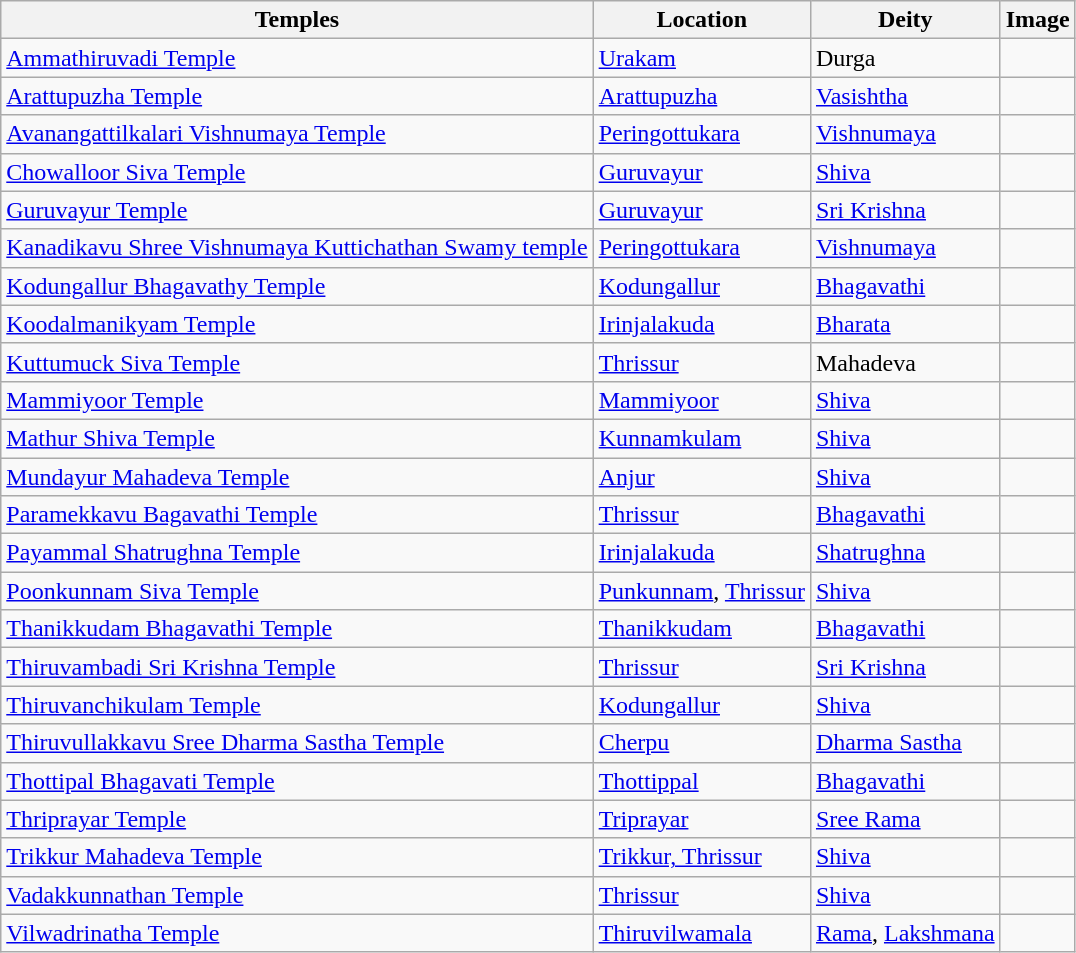<table class="wikitable sortable">
<tr>
<th>Temples</th>
<th>Location</th>
<th>Deity</th>
<th>Image</th>
</tr>
<tr>
<td><a href='#'>Ammathiruvadi Temple</a></td>
<td><a href='#'>Urakam</a></td>
<td>Durga</td>
<td></td>
</tr>
<tr>
<td><a href='#'>Arattupuzha Temple</a></td>
<td><a href='#'>Arattupuzha</a></td>
<td><a href='#'>Vasishtha</a></td>
<td></td>
</tr>
<tr>
<td><a href='#'>Avanangattilkalari Vishnumaya Temple</a></td>
<td><a href='#'>Peringottukara</a></td>
<td><a href='#'>Vishnumaya</a></td>
<td></td>
</tr>
<tr>
<td><a href='#'>Chowalloor Siva Temple</a></td>
<td><a href='#'>Guruvayur</a></td>
<td><a href='#'>Shiva</a></td>
<td></td>
</tr>
<tr>
<td><a href='#'>Guruvayur Temple</a></td>
<td><a href='#'>Guruvayur</a></td>
<td><a href='#'>Sri Krishna</a></td>
<td></td>
</tr>
<tr>
<td><a href='#'>Kanadikavu Shree Vishnumaya Kuttichathan Swamy temple</a></td>
<td><a href='#'>Peringottukara</a></td>
<td><a href='#'>Vishnumaya</a></td>
<td></td>
</tr>
<tr>
<td><a href='#'>Kodungallur Bhagavathy Temple</a></td>
<td><a href='#'>Kodungallur</a></td>
<td><a href='#'>Bhagavathi</a></td>
<td></td>
</tr>
<tr>
<td><a href='#'>Koodalmanikyam Temple</a></td>
<td><a href='#'>Irinjalakuda</a></td>
<td><a href='#'>Bharata</a></td>
<td></td>
</tr>
<tr>
<td><a href='#'>Kuttumuck Siva Temple</a></td>
<td><a href='#'>Thrissur</a></td>
<td>Mahadeva</td>
<td></td>
</tr>
<tr>
<td><a href='#'>Mammiyoor Temple</a></td>
<td><a href='#'>Mammiyoor</a></td>
<td><a href='#'>Shiva</a></td>
<td></td>
</tr>
<tr>
<td><a href='#'>Mathur Shiva Temple</a></td>
<td><a href='#'>Kunnamkulam</a></td>
<td><a href='#'>Shiva</a></td>
<td></td>
</tr>
<tr>
<td><a href='#'>Mundayur Mahadeva Temple</a></td>
<td><a href='#'>Anjur</a></td>
<td><a href='#'>Shiva</a></td>
<td></td>
</tr>
<tr>
<td><a href='#'>Paramekkavu Bagavathi Temple</a></td>
<td><a href='#'>Thrissur</a></td>
<td><a href='#'>Bhagavathi</a></td>
<td></td>
</tr>
<tr>
<td><a href='#'>Payammal Shatrughna Temple</a></td>
<td><a href='#'>Irinjalakuda</a></td>
<td><a href='#'>Shatrughna</a></td>
<td></td>
</tr>
<tr>
<td><a href='#'>Poonkunnam Siva Temple</a></td>
<td><a href='#'>Punkunnam</a>, <a href='#'>Thrissur</a></td>
<td><a href='#'>Shiva</a></td>
<td></td>
</tr>
<tr>
<td><a href='#'>Thanikkudam Bhagavathi Temple</a></td>
<td><a href='#'>Thanikkudam</a></td>
<td><a href='#'>Bhagavathi</a></td>
<td></td>
</tr>
<tr>
<td><a href='#'>Thiruvambadi Sri Krishna Temple</a></td>
<td><a href='#'>Thrissur</a></td>
<td><a href='#'>Sri Krishna</a></td>
<td></td>
</tr>
<tr>
<td><a href='#'>Thiruvanchikulam Temple</a></td>
<td><a href='#'>Kodungallur</a></td>
<td><a href='#'>Shiva</a></td>
<td></td>
</tr>
<tr>
<td><a href='#'>Thiruvullakkavu Sree Dharma Sastha Temple</a></td>
<td><a href='#'>Cherpu</a></td>
<td><a href='#'>Dharma Sastha</a></td>
<td></td>
</tr>
<tr>
<td><a href='#'>Thottipal Bhagavati Temple</a></td>
<td><a href='#'>Thottippal</a></td>
<td><a href='#'>Bhagavathi</a></td>
<td></td>
</tr>
<tr>
<td><a href='#'>Thriprayar Temple</a></td>
<td><a href='#'>Triprayar</a></td>
<td><a href='#'>Sree Rama</a></td>
<td></td>
</tr>
<tr>
<td><a href='#'>Trikkur Mahadeva Temple </a></td>
<td><a href='#'>Trikkur, Thrissur</a></td>
<td><a href='#'>Shiva</a></td>
<td></td>
</tr>
<tr>
<td><a href='#'>Vadakkunnathan Temple</a></td>
<td><a href='#'>Thrissur</a></td>
<td><a href='#'>Shiva</a></td>
<td></td>
</tr>
<tr>
<td><a href='#'>Vilwadrinatha Temple</a></td>
<td><a href='#'>Thiruvilwamala</a></td>
<td><a href='#'>Rama</a>, <a href='#'>Lakshmana</a></td>
<td></td>
</tr>
</table>
